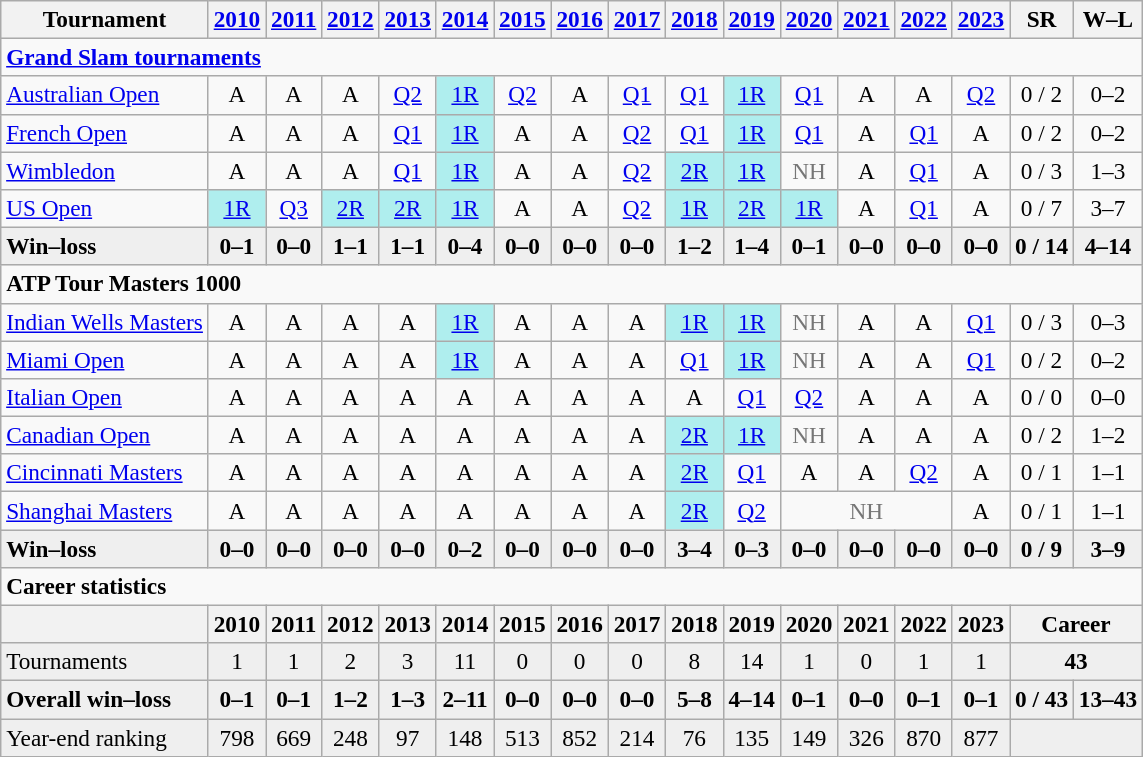<table class=wikitable style=text-align:center;font-size:97%>
<tr>
<th>Tournament</th>
<th><a href='#'>2010</a></th>
<th><a href='#'>2011</a></th>
<th><a href='#'>2012</a></th>
<th><a href='#'>2013</a></th>
<th><a href='#'>2014</a></th>
<th><a href='#'>2015</a></th>
<th><a href='#'>2016</a></th>
<th><a href='#'>2017</a></th>
<th><a href='#'>2018</a></th>
<th><a href='#'>2019</a></th>
<th><a href='#'>2020</a></th>
<th><a href='#'>2021</a></th>
<th><a href='#'>2022</a></th>
<th><a href='#'>2023</a></th>
<th>SR</th>
<th>W–L</th>
</tr>
<tr>
<td colspan=18 align=left><strong><a href='#'>Grand Slam tournaments</a></strong></td>
</tr>
<tr>
<td align=left><a href='#'>Australian Open</a></td>
<td>A</td>
<td>A</td>
<td>A</td>
<td><a href='#'>Q2</a></td>
<td bgcolor=afeeee><a href='#'>1R</a></td>
<td><a href='#'>Q2</a></td>
<td>A</td>
<td><a href='#'>Q1</a></td>
<td><a href='#'>Q1</a></td>
<td bgcolor=afeeee><a href='#'>1R</a></td>
<td><a href='#'>Q1</a></td>
<td>A</td>
<td>A</td>
<td><a href='#'>Q2</a></td>
<td>0 / 2</td>
<td>0–2</td>
</tr>
<tr>
<td align=left><a href='#'>French Open</a></td>
<td>A</td>
<td>A</td>
<td>A</td>
<td><a href='#'>Q1</a></td>
<td bgcolor=afeeee><a href='#'>1R</a></td>
<td>A</td>
<td>A</td>
<td><a href='#'>Q2</a></td>
<td><a href='#'>Q1</a></td>
<td bgcolor=afeeee><a href='#'>1R</a></td>
<td><a href='#'>Q1</a></td>
<td>A</td>
<td><a href='#'>Q1</a></td>
<td>A</td>
<td>0 / 2</td>
<td>0–2</td>
</tr>
<tr>
<td align=left><a href='#'>Wimbledon</a></td>
<td>A</td>
<td>A</td>
<td>A</td>
<td><a href='#'>Q1</a></td>
<td bgcolor=afeeee><a href='#'>1R</a></td>
<td>A</td>
<td>A</td>
<td><a href='#'>Q2</a></td>
<td bgcolor=afeeee><a href='#'>2R</a></td>
<td bgcolor=afeeee><a href='#'>1R</a></td>
<td style=color:#767676>NH</td>
<td>A</td>
<td><a href='#'>Q1</a></td>
<td>A</td>
<td>0 / 3</td>
<td>1–3</td>
</tr>
<tr>
<td align=left><a href='#'>US Open</a></td>
<td bgcolor=afeeee><a href='#'>1R</a></td>
<td><a href='#'>Q3</a></td>
<td bgcolor=afeeee><a href='#'>2R</a></td>
<td bgcolor=afeeee><a href='#'>2R</a></td>
<td bgcolor=afeeee><a href='#'>1R</a></td>
<td>A</td>
<td>A</td>
<td><a href='#'>Q2</a></td>
<td bgcolor=afeeee><a href='#'>1R</a></td>
<td bgcolor=afeeee><a href='#'>2R</a></td>
<td bgcolor=afeeee><a href='#'>1R</a></td>
<td>A</td>
<td><a href='#'>Q1</a></td>
<td>A</td>
<td>0 / 7</td>
<td>3–7</td>
</tr>
<tr style=font-weight:bold;background:#efefef>
<td style=text-align:left>Win–loss</td>
<td>0–1</td>
<td>0–0</td>
<td>1–1</td>
<td>1–1</td>
<td>0–4</td>
<td>0–0</td>
<td>0–0</td>
<td>0–0</td>
<td>1–2</td>
<td>1–4</td>
<td>0–1</td>
<td>0–0</td>
<td>0–0</td>
<td>0–0</td>
<td>0 / 14</td>
<td>4–14</td>
</tr>
<tr>
<td colspan=18 align=left><strong>ATP Tour Masters 1000</strong></td>
</tr>
<tr>
<td align=left><a href='#'>Indian Wells Masters</a></td>
<td>A</td>
<td>A</td>
<td>A</td>
<td>A</td>
<td bgcolor=afeeee><a href='#'>1R</a></td>
<td>A</td>
<td>A</td>
<td>A</td>
<td bgcolor=afeeee><a href='#'>1R</a></td>
<td bgcolor=afeeee><a href='#'>1R</a></td>
<td style=color:#767676>NH</td>
<td>A</td>
<td>A</td>
<td><a href='#'>Q1</a></td>
<td>0 / 3</td>
<td>0–3</td>
</tr>
<tr>
<td align=left><a href='#'>Miami Open</a></td>
<td>A</td>
<td>A</td>
<td>A</td>
<td>A</td>
<td bgcolor=afeeee><a href='#'>1R</a></td>
<td>A</td>
<td>A</td>
<td>A</td>
<td><a href='#'>Q1</a></td>
<td bgcolor=afeeee><a href='#'>1R</a></td>
<td style=color:#767676>NH</td>
<td>A</td>
<td>A</td>
<td><a href='#'>Q1</a></td>
<td>0 / 2</td>
<td>0–2</td>
</tr>
<tr>
<td align=left><a href='#'>Italian Open</a></td>
<td>A</td>
<td>A</td>
<td>A</td>
<td>A</td>
<td>A</td>
<td>A</td>
<td>A</td>
<td>A</td>
<td>A</td>
<td><a href='#'>Q1</a></td>
<td><a href='#'>Q2</a></td>
<td>A</td>
<td>A</td>
<td>A</td>
<td>0 / 0</td>
<td>0–0</td>
</tr>
<tr>
<td align=left><a href='#'>Canadian Open</a></td>
<td>A</td>
<td>A</td>
<td>A</td>
<td>A</td>
<td>A</td>
<td>A</td>
<td>A</td>
<td>A</td>
<td bgcolor=afeeee><a href='#'>2R</a></td>
<td bgcolor=afeeee><a href='#'>1R</a></td>
<td style=color:#767676>NH</td>
<td>A</td>
<td>A</td>
<td>A</td>
<td>0 / 2</td>
<td>1–2</td>
</tr>
<tr>
<td align=left><a href='#'>Cincinnati Masters</a></td>
<td>A</td>
<td>A</td>
<td>A</td>
<td>A</td>
<td>A</td>
<td>A</td>
<td>A</td>
<td>A</td>
<td bgcolor=afeeee><a href='#'>2R</a></td>
<td><a href='#'>Q1</a></td>
<td>A</td>
<td>A</td>
<td><a href='#'>Q2</a></td>
<td>A</td>
<td>0 / 1</td>
<td>1–1</td>
</tr>
<tr>
<td align=left><a href='#'>Shanghai Masters</a></td>
<td>A</td>
<td>A</td>
<td>A</td>
<td>A</td>
<td>A</td>
<td>A</td>
<td>A</td>
<td>A</td>
<td bgcolor=afeeee><a href='#'>2R</a></td>
<td><a href='#'>Q2</a></td>
<td colspan=3 style=color:#767676>NH</td>
<td>A</td>
<td>0 / 1</td>
<td>1–1</td>
</tr>
<tr style=font-weight:bold;background:#efefef>
<td style=text-align:left>Win–loss</td>
<td>0–0</td>
<td>0–0</td>
<td>0–0</td>
<td>0–0</td>
<td>0–2</td>
<td>0–0</td>
<td>0–0</td>
<td>0–0</td>
<td>3–4</td>
<td>0–3</td>
<td>0–0</td>
<td>0–0</td>
<td>0–0</td>
<td>0–0</td>
<td>0 / 9</td>
<td>3–9</td>
</tr>
<tr>
<td colspan=17 align=left><strong>Career statistics</strong></td>
</tr>
<tr>
<th></th>
<th>2010</th>
<th>2011</th>
<th>2012</th>
<th>2013</th>
<th>2014</th>
<th>2015</th>
<th>2016</th>
<th>2017</th>
<th>2018</th>
<th>2019</th>
<th>2020</th>
<th>2021</th>
<th>2022</th>
<th>2023</th>
<th colspan=3>Career</th>
</tr>
<tr bgcolor=efefef>
<td align=left>Tournaments</td>
<td>1</td>
<td>1</td>
<td>2</td>
<td>3</td>
<td>11</td>
<td>0</td>
<td>0</td>
<td>0</td>
<td>8</td>
<td>14</td>
<td>1</td>
<td>0</td>
<td>1</td>
<td>1</td>
<td colspan=2><strong>43</strong></td>
</tr>
<tr style=font-weight:bold;background:#efefef>
<td style=text-align:left>Overall win–loss</td>
<td>0–1</td>
<td>0–1</td>
<td>1–2</td>
<td>1–3</td>
<td>2–11</td>
<td>0–0</td>
<td>0–0</td>
<td>0–0</td>
<td>5–8</td>
<td>4–14</td>
<td>0–1</td>
<td>0–0</td>
<td>0–1</td>
<td>0–1</td>
<td>0 / 43</td>
<td>13–43</td>
</tr>
<tr bgcolor=efefef>
<td align=left>Year-end ranking</td>
<td>798</td>
<td>669</td>
<td>248</td>
<td>97</td>
<td>148</td>
<td>513</td>
<td>852</td>
<td>214</td>
<td>76</td>
<td>135</td>
<td>149</td>
<td>326</td>
<td>870</td>
<td>877</td>
<td colspan=2><strong></strong></td>
</tr>
</table>
